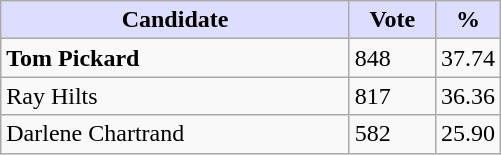<table class="wikitable">
<tr>
<th style="background:#ddf; width:225px;">Candidate</th>
<th style="background:#ddf; width:50px;">Vote</th>
<th style="background:#ddf; width:30px;">%</th>
</tr>
<tr>
<td><strong>Tom Pickard</strong></td>
<td>848</td>
<td>37.74</td>
</tr>
<tr>
<td>Ray Hilts</td>
<td>817</td>
<td>36.36</td>
</tr>
<tr>
<td>Darlene Chartrand</td>
<td>582</td>
<td>25.90</td>
</tr>
</table>
